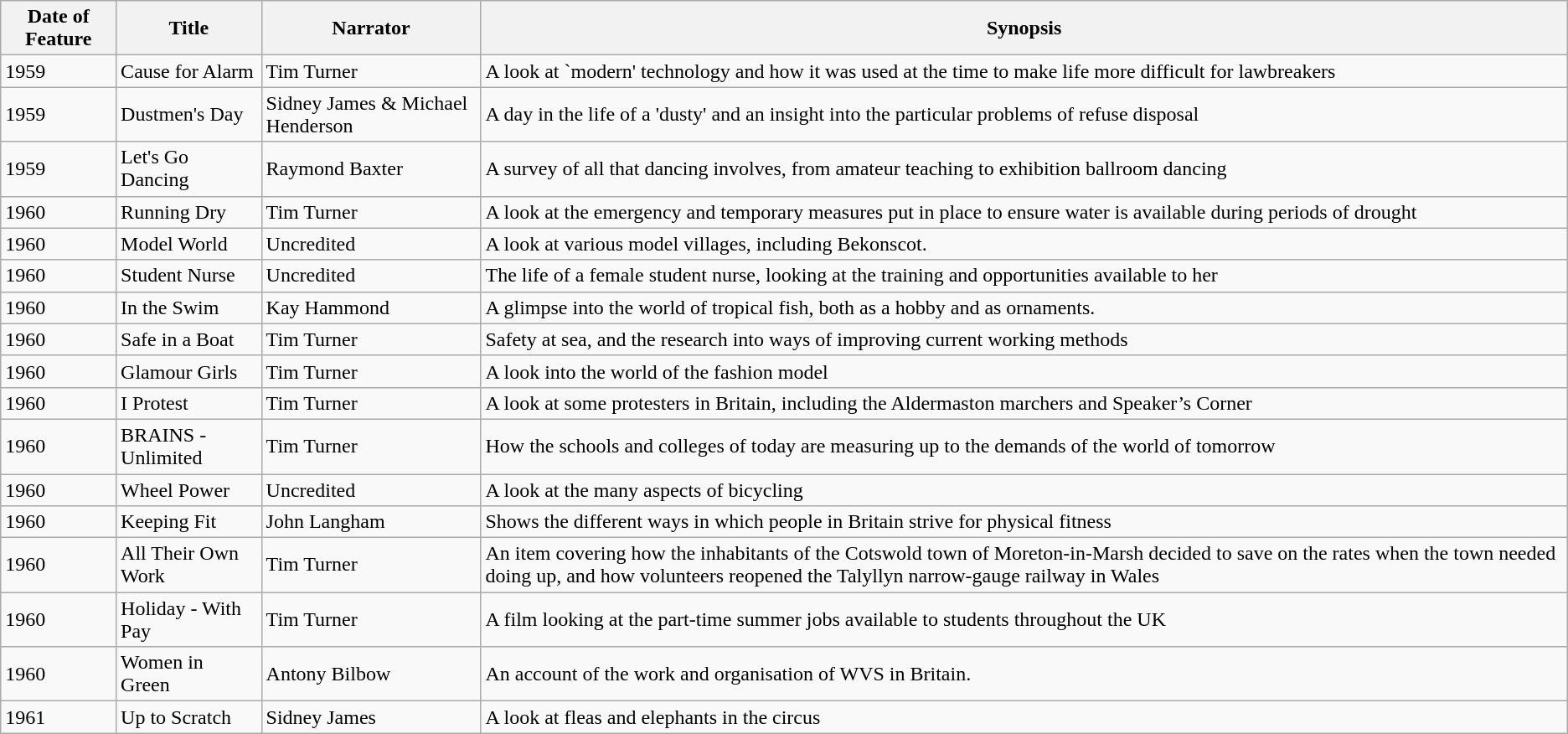<table class="wikitable">
<tr>
<th>Date of Feature</th>
<th>Title</th>
<th>Narrator</th>
<th>Synopsis</th>
</tr>
<tr>
<td>1959</td>
<td>Cause for Alarm</td>
<td>Tim Turner</td>
<td>A look at `modern' technology and how it was used at the time to make life more difficult for lawbreakers</td>
</tr>
<tr>
<td>1959</td>
<td>Dustmen's Day</td>
<td>Sidney James & Michael Henderson</td>
<td>A day in the life of a 'dusty' and an insight into the particular problems of refuse disposal</td>
</tr>
<tr>
<td>1959</td>
<td>Let's Go Dancing</td>
<td>Raymond Baxter</td>
<td>A survey of all that dancing involves, from amateur teaching to exhibition ballroom dancing</td>
</tr>
<tr>
<td>1960</td>
<td>Running Dry</td>
<td>Tim Turner</td>
<td>A look at the emergency and temporary measures put in place to ensure water is available during periods of drought</td>
</tr>
<tr>
<td>1960</td>
<td>Model World</td>
<td>Uncredited</td>
<td>A look at various model villages, including Bekonscot.</td>
</tr>
<tr>
<td>1960</td>
<td>Student Nurse</td>
<td>Uncredited</td>
<td>The life of a female student nurse, looking at the training and opportunities available to her</td>
</tr>
<tr>
<td>1960</td>
<td>In the Swim</td>
<td>Kay Hammond</td>
<td>A glimpse into the world of tropical fish, both as a hobby and as ornaments.</td>
</tr>
<tr>
<td>1960</td>
<td>Safe in a Boat</td>
<td>Tim Turner</td>
<td>Safety at sea, and the research into ways of improving current working methods</td>
</tr>
<tr>
<td>1960</td>
<td>Glamour Girls</td>
<td>Tim Turner</td>
<td>A look into the world of the fashion model</td>
</tr>
<tr>
<td>1960</td>
<td>I Protest</td>
<td>Tim Turner</td>
<td>A look at some protesters in Britain, including the Aldermaston marchers and Speaker’s Corner</td>
</tr>
<tr>
<td>1960</td>
<td>BRAINS - Unlimited</td>
<td>Tim Turner</td>
<td>How the schools and colleges of today are measuring up to the demands of the world of tomorrow</td>
</tr>
<tr>
<td>1960</td>
<td>Wheel Power</td>
<td>Uncredited</td>
<td>A look at the many aspects of bicycling</td>
</tr>
<tr>
<td>1960</td>
<td>Keeping Fit</td>
<td>John Langham</td>
<td>Shows the different ways in which people in Britain strive for physical fitness</td>
</tr>
<tr>
<td>1960</td>
<td>All Their Own Work</td>
<td>Tim Turner</td>
<td>An item covering how the inhabitants of the Cotswold town of Moreton-in-Marsh decided to save on the rates when the town needed doing up, and how volunteers reopened the Talyllyn narrow-gauge railway in Wales</td>
</tr>
<tr>
<td>1960</td>
<td>Holiday - With Pay</td>
<td>Tim Turner</td>
<td>A film looking at the part-time summer jobs available to students throughout the UK</td>
</tr>
<tr>
<td>1960</td>
<td>Women in Green</td>
<td>Antony Bilbow</td>
<td>An account of the work and organisation of WVS in Britain.</td>
</tr>
<tr>
<td>1961</td>
<td>Up to Scratch</td>
<td>Sidney James</td>
<td>A look at fleas and elephants in the circus</td>
</tr>
</table>
